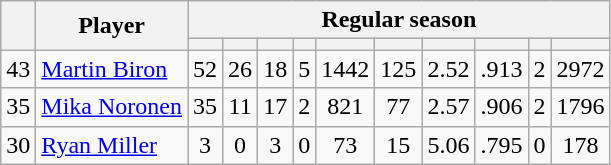<table class="wikitable plainrowheaders" style="text-align:center;">
<tr>
<th scope="col" rowspan="2"></th>
<th scope="col" rowspan="2">Player</th>
<th scope=colgroup colspan=10>Regular season</th>
</tr>
<tr>
<th scope="col"></th>
<th scope="col"></th>
<th scope="col"></th>
<th scope="col"></th>
<th scope="col"></th>
<th scope="col"></th>
<th scope="col"></th>
<th scope="col"></th>
<th scope="col"></th>
<th scope="col"></th>
</tr>
<tr>
<td scope="row">43</td>
<td align="left"><a href='#'>Martin Biron</a></td>
<td>52</td>
<td>26</td>
<td>18</td>
<td>5</td>
<td>1442</td>
<td>125</td>
<td>2.52</td>
<td>.913</td>
<td>2</td>
<td>2972</td>
</tr>
<tr>
<td scope="row">35</td>
<td align="left"><a href='#'>Mika Noronen</a></td>
<td>35</td>
<td>11</td>
<td>17</td>
<td>2</td>
<td>821</td>
<td>77</td>
<td>2.57</td>
<td>.906</td>
<td>2</td>
<td>1796</td>
</tr>
<tr>
<td scope="row">30</td>
<td align="left"><a href='#'>Ryan Miller</a></td>
<td>3</td>
<td>0</td>
<td>3</td>
<td>0</td>
<td>73</td>
<td>15</td>
<td>5.06</td>
<td>.795</td>
<td>0</td>
<td>178</td>
</tr>
</table>
